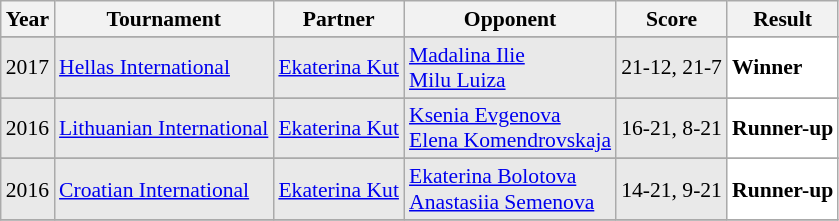<table class="sortable wikitable" style="font-size: 90%;">
<tr>
<th>Year</th>
<th>Tournament</th>
<th>Partner</th>
<th>Opponent</th>
<th>Score</th>
<th>Result</th>
</tr>
<tr>
</tr>
<tr style="background:#E9E9E9">
<td align="center">2017</td>
<td align="left"><a href='#'>Hellas International</a></td>
<td align="left"> <a href='#'>Ekaterina Kut</a></td>
<td align="left"> <a href='#'>Madalina Ilie</a> <br>  <a href='#'>Milu Luiza</a></td>
<td align="left">21-12, 21-7</td>
<td style="text-align:left; background:white"> <strong>Winner</strong></td>
</tr>
<tr>
</tr>
<tr style="background:#E9E9E9">
<td align="center">2016</td>
<td align="left"><a href='#'>Lithuanian International</a></td>
<td align="left"> <a href='#'>Ekaterina Kut</a></td>
<td align="left"> <a href='#'>Ksenia Evgenova</a> <br>  <a href='#'>Elena Komendrovskaja</a></td>
<td align="left">16-21, 8-21</td>
<td style="text-align:left; background:white"> <strong>Runner-up</strong></td>
</tr>
<tr>
</tr>
<tr style="background:#E9E9E9">
<td align="center">2016</td>
<td align="left"><a href='#'>Croatian International</a></td>
<td align="left"> <a href='#'>Ekaterina Kut</a></td>
<td align="left"> <a href='#'>Ekaterina Bolotova</a> <br>  <a href='#'>Anastasiia Semenova</a></td>
<td align="left">14-21, 9-21</td>
<td style="text-align:left; background:white"> <strong>Runner-up</strong></td>
</tr>
<tr>
</tr>
</table>
